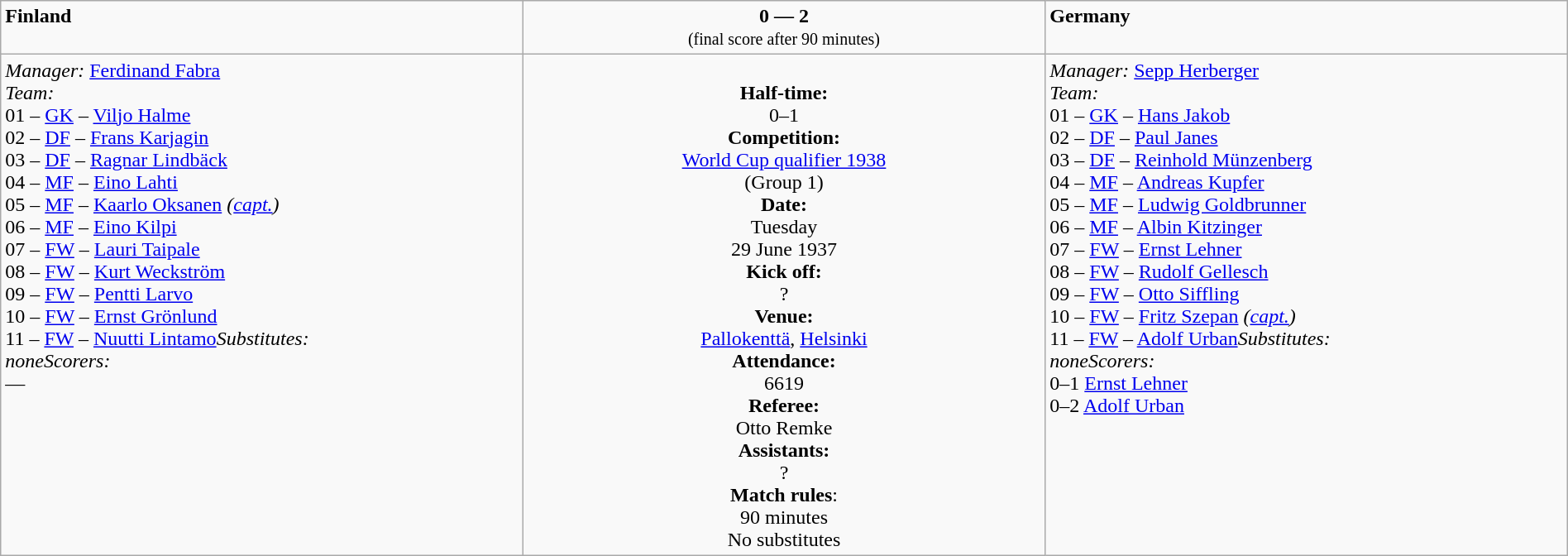<table class="wikitable" width=100%>
<tr>
<td width=33% valign=top><span> <strong>Finland</strong></span></td>
<td width=33% valign=top align=center><span><strong>0 — 2</strong></span><br><small>(final score after 90 minutes)</small></td>
<td width=33% valign=top><span>  <strong>Germany</strong></span></td>
</tr>
<tr>
<td valign=top><em>Manager:</em>  <a href='#'>Ferdinand Fabra</a><br><em>Team:</em>
<br>01 – <a href='#'>GK</a> – <a href='#'>Viljo Halme</a>
<br>02 – <a href='#'>DF</a> – <a href='#'>Frans Karjagin</a>
<br>03 – <a href='#'>DF</a> – <a href='#'>Ragnar Lindbäck</a>
<br>04 – <a href='#'>MF</a> – <a href='#'>Eino Lahti</a>
<br>05 – <a href='#'>MF</a> – <a href='#'>Kaarlo Oksanen</a> <em>(<a href='#'>capt.</a>)</em>
<br>06 – <a href='#'>MF</a> – <a href='#'>Eino Kilpi</a>
<br>07 – <a href='#'>FW</a> – <a href='#'>Lauri Taipale</a>
<br>08 – <a href='#'>FW</a> – <a href='#'>Kurt Weckström</a>
<br>09 – <a href='#'>FW</a> – <a href='#'>Pentti Larvo</a>
<br>10 – <a href='#'>FW</a> – <a href='#'>Ernst Grönlund</a>
<br>11 – <a href='#'>FW</a> – <a href='#'>Nuutti Lintamo</a><em>Substitutes:</em><br><em>none</em><em>Scorers:</em>
<br>—</td>
<td valign=middle align=center><br><strong>Half-time:</strong><br>0–1<br><strong>Competition:</strong><br><a href='#'>World Cup qualifier 1938</a><br> (Group 1)<br><strong>Date:</strong><br>Tuesday<br>29 June 1937<br><strong>Kick off:</strong><br>?<br><strong>Venue:</strong><br><a href='#'>Pallokenttä</a>, <a href='#'>Helsinki</a><br><strong>Attendance:</strong><br> 6619<br><strong>Referee:</strong><br>Otto Remke <br><strong>Assistants:</strong><br>?<br><strong>Match rules</strong>:<br>90 minutes<br>No substitutes
</td>
<td valign=top><em>Manager:</em>  <a href='#'>Sepp Herberger</a><br><em>Team:</em>
<br>01 – <a href='#'>GK</a> – <a href='#'>Hans Jakob</a>
<br>02 – <a href='#'>DF</a> – <a href='#'>Paul Janes</a>
<br>03 – <a href='#'>DF</a> – <a href='#'>Reinhold Münzenberg</a>
<br>04 – <a href='#'>MF</a> – <a href='#'>Andreas Kupfer</a>
<br>05 – <a href='#'>MF</a> – <a href='#'>Ludwig Goldbrunner</a>
<br>06 – <a href='#'>MF</a> – <a href='#'>Albin Kitzinger</a>
<br>07 – <a href='#'>FW</a> – <a href='#'>Ernst Lehner</a>
<br>08 – <a href='#'>FW</a> – <a href='#'>Rudolf Gellesch</a>
<br>09 – <a href='#'>FW</a> – <a href='#'>Otto Siffling</a>
<br>10 – <a href='#'>FW</a> – <a href='#'>Fritz Szepan</a> <em>(<a href='#'>capt.</a>)</em>
<br>11 – <a href='#'>FW</a> – <a href='#'>Adolf Urban</a><em>Substitutes:</em><br><em>none</em><em>Scorers:</em>
<br> 0–1 <a href='#'>Ernst Lehner</a>
<br> 0–2 <a href='#'>Adolf Urban</a></td>
</tr>
</table>
